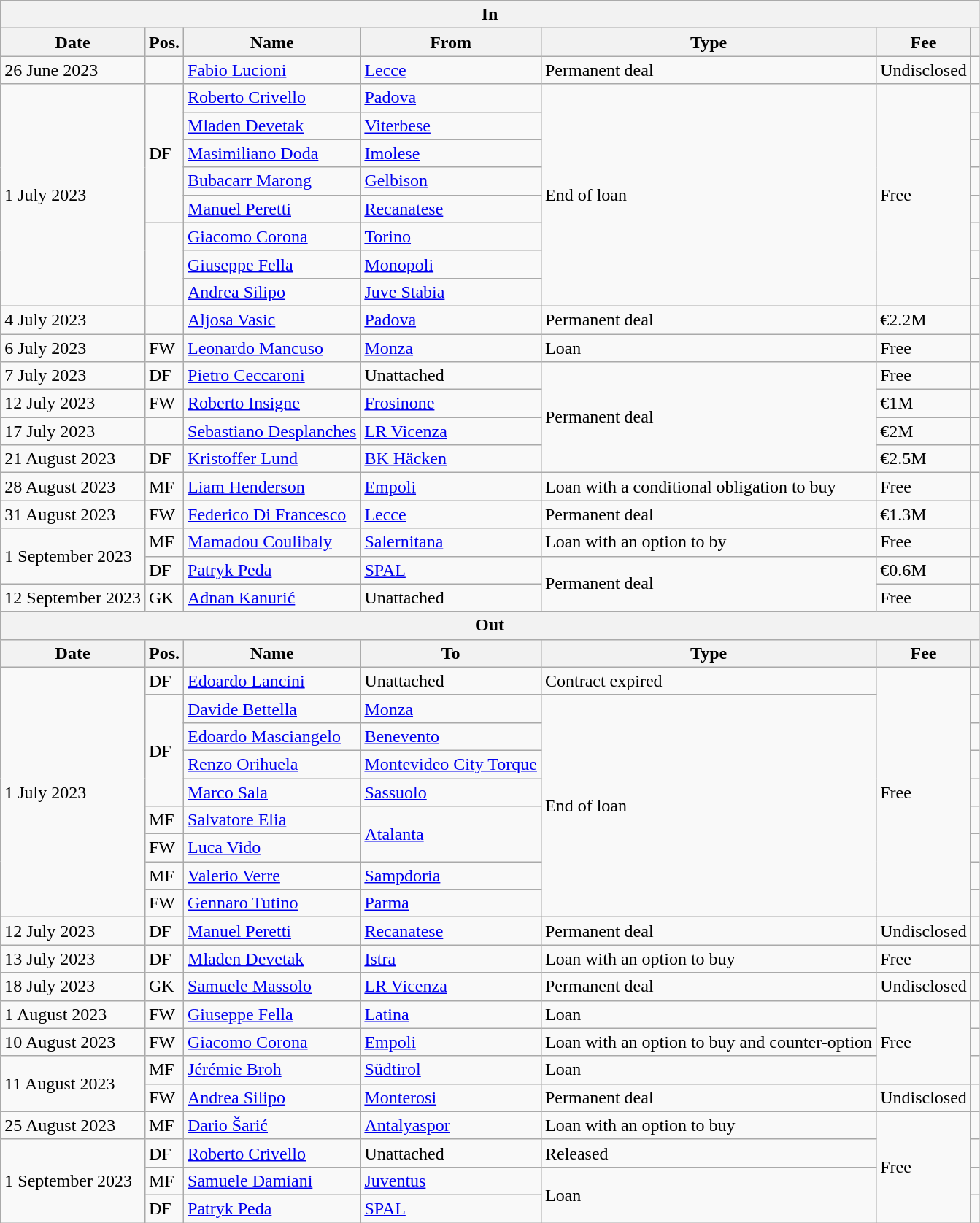<table class="wikitable">
<tr>
<th colspan="7">In</th>
</tr>
<tr>
<th>Date</th>
<th>Pos.</th>
<th>Name</th>
<th>From</th>
<th>Type</th>
<th>Fee</th>
<th></th>
</tr>
<tr>
<td>26 June 2023</td>
<td></td>
<td> <a href='#'>Fabio Lucioni</a></td>
<td> <a href='#'>Lecce</a></td>
<td>Permanent deal</td>
<td>Undisclosed</td>
<td></td>
</tr>
<tr>
<td rowspan="8">1 July 2023</td>
<td rowspan="5">DF</td>
<td> <a href='#'>Roberto Crivello</a></td>
<td> <a href='#'>Padova</a></td>
<td rowspan="8">End of loan</td>
<td rowspan="8">Free</td>
<td></td>
</tr>
<tr>
<td> <a href='#'>Mladen Devetak</a></td>
<td> <a href='#'>Viterbese</a></td>
<td></td>
</tr>
<tr>
<td> <a href='#'>Masimiliano Doda</a></td>
<td> <a href='#'>Imolese</a></td>
<td></td>
</tr>
<tr>
<td> <a href='#'>Bubacarr Marong</a></td>
<td> <a href='#'>Gelbison</a></td>
<td></td>
</tr>
<tr>
<td> <a href='#'>Manuel Peretti</a></td>
<td> <a href='#'>Recanatese</a></td>
<td></td>
</tr>
<tr>
<td rowspan="3"></td>
<td> <a href='#'>Giacomo Corona</a></td>
<td> <a href='#'>Torino</a></td>
<td></td>
</tr>
<tr>
<td> <a href='#'>Giuseppe Fella</a></td>
<td> <a href='#'>Monopoli</a></td>
<td></td>
</tr>
<tr>
<td> <a href='#'>Andrea Silipo</a></td>
<td> <a href='#'>Juve Stabia</a></td>
<td></td>
</tr>
<tr>
<td>4 July 2023</td>
<td></td>
<td> <a href='#'>Aljosa Vasic</a></td>
<td> <a href='#'>Padova</a></td>
<td>Permanent deal</td>
<td>€2.2M</td>
<td></td>
</tr>
<tr>
<td>6 July 2023</td>
<td>FW</td>
<td> <a href='#'>Leonardo Mancuso</a></td>
<td> <a href='#'>Monza</a></td>
<td>Loan</td>
<td>Free</td>
<td></td>
</tr>
<tr>
<td>7 July 2023</td>
<td>DF</td>
<td> <a href='#'>Pietro Ceccaroni</a></td>
<td>Unattached</td>
<td rowspan="4">Permanent deal</td>
<td>Free</td>
<td></td>
</tr>
<tr>
<td>12 July 2023</td>
<td>FW</td>
<td> <a href='#'>Roberto Insigne</a></td>
<td> <a href='#'>Frosinone</a></td>
<td>€1M</td>
<td></td>
</tr>
<tr>
<td>17 July 2023</td>
<td></td>
<td> <a href='#'>Sebastiano Desplanches</a></td>
<td> <a href='#'>LR Vicenza</a></td>
<td>€2M</td>
<td></td>
</tr>
<tr>
<td>21 August 2023</td>
<td>DF</td>
<td> <a href='#'>Kristoffer Lund</a></td>
<td> <a href='#'>BK Häcken</a></td>
<td>€2.5M</td>
<td></td>
</tr>
<tr>
<td>28 August 2023</td>
<td>MF</td>
<td> <a href='#'>Liam Henderson</a></td>
<td> <a href='#'>Empoli</a></td>
<td>Loan with a conditional obligation to buy</td>
<td>Free</td>
<td></td>
</tr>
<tr>
<td>31 August 2023</td>
<td>FW</td>
<td> <a href='#'>Federico Di Francesco</a></td>
<td> <a href='#'>Lecce</a></td>
<td>Permanent deal</td>
<td>€1.3M</td>
<td></td>
</tr>
<tr>
<td rowspan="2">1 September 2023</td>
<td>MF</td>
<td> <a href='#'>Mamadou Coulibaly</a></td>
<td> <a href='#'>Salernitana</a></td>
<td>Loan with an option to by</td>
<td>Free</td>
<td></td>
</tr>
<tr>
<td>DF</td>
<td> <a href='#'>Patryk Peda</a></td>
<td> <a href='#'>SPAL</a></td>
<td rowspan="2">Permanent deal</td>
<td>€0.6M</td>
<td></td>
</tr>
<tr>
<td>12 September 2023</td>
<td>GK</td>
<td> <a href='#'>Adnan Kanurić</a></td>
<td>Unattached</td>
<td>Free</td>
<td></td>
</tr>
<tr>
<th colspan="7">Out</th>
</tr>
<tr>
<th>Date</th>
<th>Pos.</th>
<th>Name</th>
<th>To</th>
<th>Type</th>
<th>Fee</th>
<th></th>
</tr>
<tr>
<td rowspan="9">1 July 2023</td>
<td>DF</td>
<td> <a href='#'>Edoardo Lancini</a></td>
<td>Unattached</td>
<td>Contract expired</td>
<td rowspan="9">Free</td>
<td></td>
</tr>
<tr>
<td rowspan="4">DF</td>
<td> <a href='#'>Davide Bettella</a></td>
<td> <a href='#'>Monza</a></td>
<td rowspan="8">End of loan</td>
<td></td>
</tr>
<tr>
<td> <a href='#'>Edoardo Masciangelo</a></td>
<td> <a href='#'>Benevento</a></td>
<td></td>
</tr>
<tr>
<td> <a href='#'>Renzo Orihuela</a></td>
<td> <a href='#'>Montevideo City Torque</a></td>
<td></td>
</tr>
<tr>
<td> <a href='#'>Marco Sala</a></td>
<td> <a href='#'>Sassuolo</a></td>
<td></td>
</tr>
<tr>
<td>MF</td>
<td> <a href='#'>Salvatore Elia</a></td>
<td rowspan="2"> <a href='#'>Atalanta</a></td>
<td></td>
</tr>
<tr>
<td>FW</td>
<td> <a href='#'>Luca Vido</a></td>
<td></td>
</tr>
<tr>
<td>MF</td>
<td> <a href='#'>Valerio Verre</a></td>
<td> <a href='#'>Sampdoria</a></td>
<td></td>
</tr>
<tr>
<td>FW</td>
<td> <a href='#'>Gennaro Tutino</a></td>
<td> <a href='#'>Parma</a></td>
<td></td>
</tr>
<tr>
<td>12 July 2023</td>
<td>DF</td>
<td> <a href='#'>Manuel Peretti</a></td>
<td> <a href='#'>Recanatese</a></td>
<td>Permanent deal</td>
<td>Undisclosed</td>
<td></td>
</tr>
<tr>
<td>13 July 2023</td>
<td>DF</td>
<td> <a href='#'>Mladen Devetak</a></td>
<td> <a href='#'>Istra</a></td>
<td>Loan with an option to buy</td>
<td>Free</td>
<td></td>
</tr>
<tr>
<td>18 July 2023</td>
<td>GK</td>
<td> <a href='#'>Samuele Massolo</a></td>
<td> <a href='#'>LR Vicenza</a></td>
<td>Permanent deal</td>
<td>Undisclosed</td>
<td></td>
</tr>
<tr>
<td>1 August 2023</td>
<td>FW</td>
<td> <a href='#'>Giuseppe Fella</a></td>
<td> <a href='#'>Latina</a></td>
<td>Loan</td>
<td rowspan="3">Free</td>
<td></td>
</tr>
<tr>
<td>10 August 2023</td>
<td>FW</td>
<td> <a href='#'>Giacomo Corona</a></td>
<td> <a href='#'>Empoli</a></td>
<td>Loan with an option to buy and counter-option</td>
<td></td>
</tr>
<tr>
<td rowspan="2">11 August 2023</td>
<td>MF</td>
<td> <a href='#'>Jérémie Broh</a></td>
<td> <a href='#'>Südtirol</a></td>
<td>Loan</td>
<td></td>
</tr>
<tr>
<td>FW</td>
<td> <a href='#'>Andrea Silipo</a></td>
<td> <a href='#'>Monterosi</a></td>
<td>Permanent deal</td>
<td>Undisclosed</td>
<td></td>
</tr>
<tr>
<td>25 August 2023</td>
<td>MF</td>
<td> <a href='#'>Dario Šarić</a></td>
<td> <a href='#'>Antalyaspor</a></td>
<td>Loan with an option to buy</td>
<td rowspan="4">Free</td>
<td></td>
</tr>
<tr>
<td rowspan="3">1 September 2023</td>
<td>DF</td>
<td> <a href='#'>Roberto Crivello</a></td>
<td>Unattached</td>
<td>Released</td>
<td></td>
</tr>
<tr>
<td>MF</td>
<td> <a href='#'>Samuele Damiani</a></td>
<td> <a href='#'>Juventus</a></td>
<td rowspan="2">Loan</td>
<td></td>
</tr>
<tr>
<td>DF</td>
<td> <a href='#'>Patryk Peda</a></td>
<td> <a href='#'>SPAL</a></td>
<td></td>
</tr>
</table>
